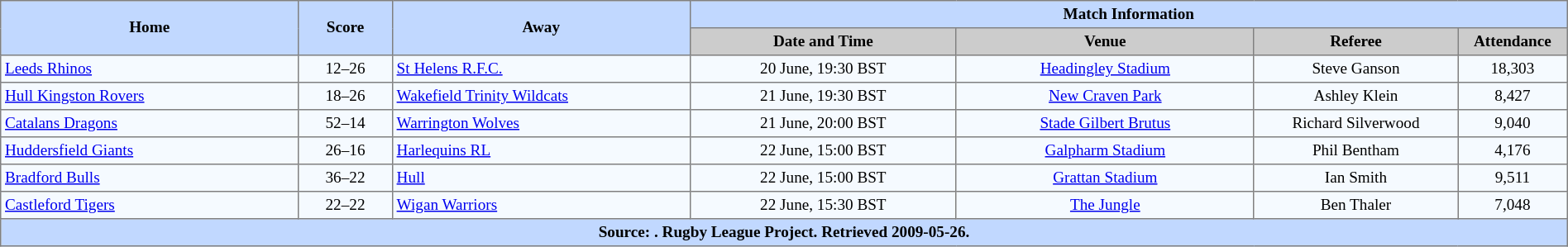<table border="1" cellpadding="3" cellspacing="0" style="border-collapse:collapse; font-size:80%; text-align:center; width:100%;">
<tr style="background:#c1d8ff;">
<th rowspan="2" style="width:19%;">Home</th>
<th rowspan="2" style="width:6%;">Score</th>
<th rowspan="2" style="width:19%;">Away</th>
<th colspan=6>Match Information</th>
</tr>
<tr style="background:#ccc;">
<th width=17%>Date and Time</th>
<th width=19%>Venue</th>
<th width=13%>Referee</th>
<th width=7%>Attendance</th>
</tr>
<tr style="background:#f5faff;">
<td align=left> <a href='#'>Leeds Rhinos</a></td>
<td>12–26</td>
<td align=left> <a href='#'>St Helens R.F.C.</a></td>
<td>20 June, 19:30 BST</td>
<td><a href='#'>Headingley Stadium</a></td>
<td>Steve Ganson</td>
<td>18,303</td>
</tr>
<tr style="background:#f5faff;">
<td align=left> <a href='#'>Hull Kingston Rovers</a></td>
<td>18–26</td>
<td align=left> <a href='#'>Wakefield Trinity Wildcats</a></td>
<td>21 June, 19:30 BST</td>
<td><a href='#'>New Craven Park</a></td>
<td>Ashley Klein</td>
<td>8,427</td>
</tr>
<tr style="background:#f5faff;">
<td align=left> <a href='#'>Catalans Dragons</a></td>
<td>52–14</td>
<td align=left> <a href='#'>Warrington Wolves</a></td>
<td>21 June, 20:00 BST</td>
<td><a href='#'>Stade Gilbert Brutus</a></td>
<td>Richard Silverwood</td>
<td>9,040</td>
</tr>
<tr style="background:#f5faff;">
<td align=left> <a href='#'>Huddersfield Giants</a></td>
<td>26–16</td>
<td align=left> <a href='#'>Harlequins RL</a></td>
<td>22 June, 15:00 BST</td>
<td><a href='#'>Galpharm Stadium</a></td>
<td>Phil Bentham</td>
<td>4,176</td>
</tr>
<tr style="background:#f5faff;">
<td align=left> <a href='#'>Bradford Bulls</a></td>
<td>36–22</td>
<td align=left> <a href='#'>Hull</a></td>
<td>22 June, 15:00 BST</td>
<td><a href='#'>Grattan Stadium</a></td>
<td>Ian Smith</td>
<td>9,511</td>
</tr>
<tr style="background:#f5faff;">
<td align=left> <a href='#'>Castleford Tigers</a></td>
<td>22–22</td>
<td align=left> <a href='#'>Wigan Warriors</a></td>
<td>22 June, 15:30 BST</td>
<td><a href='#'>The Jungle</a></td>
<td>Ben Thaler</td>
<td>7,048</td>
</tr>
<tr style="background:#c1d8ff;">
<th colspan=10>Source: . Rugby League Project. Retrieved 2009-05-26.</th>
</tr>
</table>
